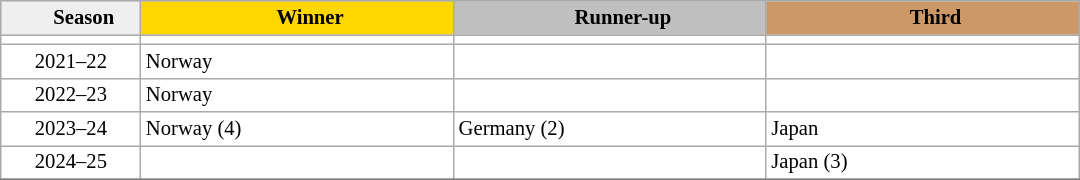<table class="wikitable sortable" style="background:#fff; font-size:86%; line-height:16px; border:gray solid 1px; width:720px;">
<tr style="background:#ccc; text-align:center;">
<th style="width:13%; background:#efefef;">     Season</th>
<th style="width:29%; background:gold">     Winner</th>
<th style="width:29%; background:silver">     Runner-up</th>
<th style="width:29%; background:#c96;">     Third</th>
</tr>
<tr>
<td style="text-align: center;"></td>
<td></td>
<td></td>
<td></td>
</tr>
<tr>
<td style="text-align: center;">2021–22</td>
<td> Norway</td>
<td></td>
<td></td>
</tr>
<tr>
<td style="text-align: center;">2022–23</td>
<td> Norway</td>
<td></td>
<td></td>
</tr>
<tr>
<td style="text-align: center;">2023–24</td>
<td> Norway (4)</td>
<td> Germany (2)</td>
<td> Japan</td>
</tr>
<tr>
<td style="text-align: center;">2024–25</td>
<td></td>
<td></td>
<td> Japan (3)</td>
</tr>
<tr>
</tr>
</table>
